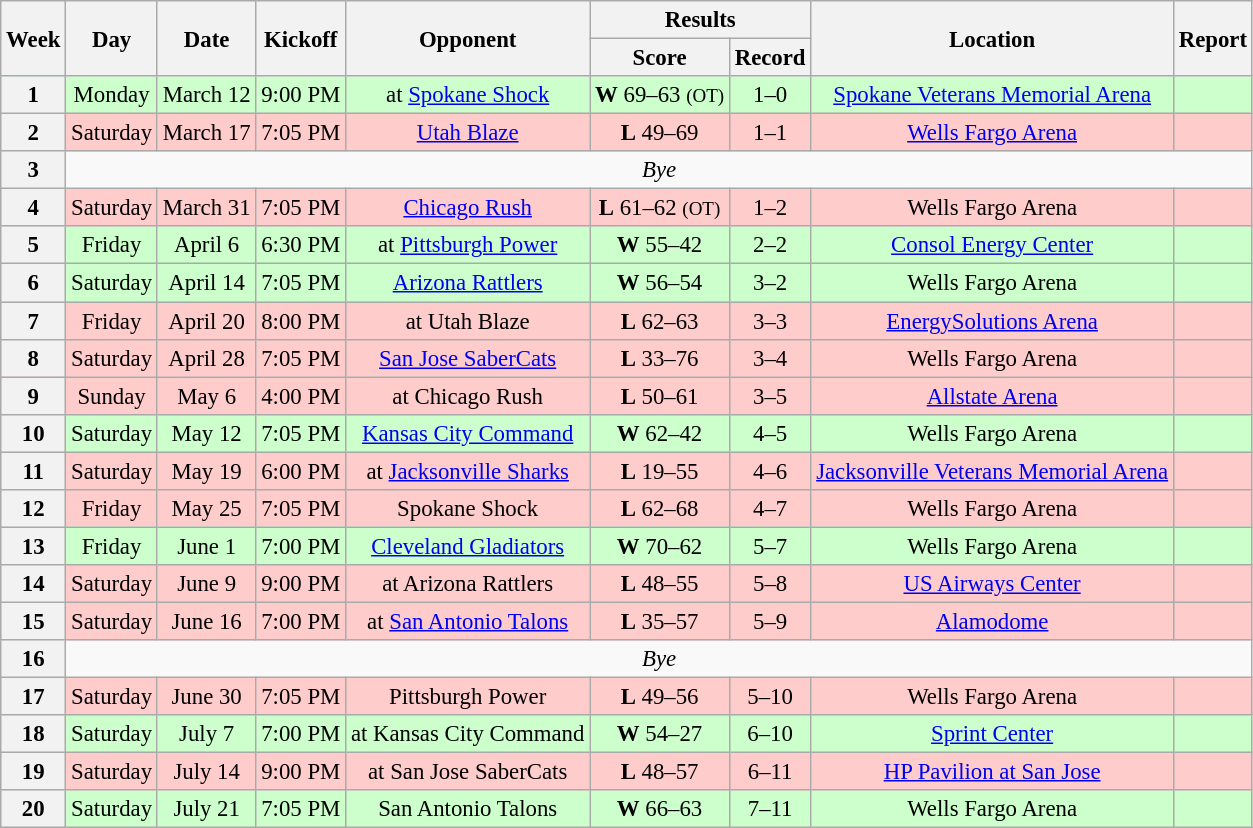<table class="wikitable" style="font-size: 95%;">
<tr>
<th rowspan="2">Week</th>
<th rowspan="2">Day</th>
<th rowspan="2">Date</th>
<th rowspan="2">Kickoff</th>
<th rowspan="2">Opponent</th>
<th colspan="2">Results</th>
<th rowspan="2">Location</th>
<th rowspan="2">Report</th>
</tr>
<tr>
<th>Score</th>
<th>Record</th>
</tr>
<tr style="background:#cfc">
<th align="center">1</th>
<td align="center">Monday</td>
<td align="center">March 12</td>
<td align="center">9:00 PM</td>
<td align="center">at <a href='#'>Spokane Shock</a></td>
<td align="center"><strong>W</strong> 69–63 <small>(OT)</small></td>
<td align="center">1–0</td>
<td align="center"><a href='#'>Spokane Veterans Memorial Arena</a></td>
<td align="center"></td>
</tr>
<tr style="background:#fcc">
<th align="center">2</th>
<td align="center">Saturday</td>
<td align="center">March 17</td>
<td align="center">7:05 PM</td>
<td align="center"><a href='#'>Utah Blaze</a></td>
<td align="center"><strong>L</strong> 49–69</td>
<td align="center">1–1</td>
<td align="center"><a href='#'>Wells Fargo Arena</a></td>
<td align="center"></td>
</tr>
<tr style=>
<th align="center">3</th>
<td colspan="9" align="center" valign="middle"><em>Bye</em></td>
</tr>
<tr style="background:#fcc">
<th align="center">4</th>
<td align="center">Saturday</td>
<td align="center">March 31</td>
<td align="center">7:05 PM</td>
<td align="center"><a href='#'>Chicago Rush</a></td>
<td align="center"><strong>L</strong> 61–62 <small>(OT)</small></td>
<td align="center">1–2</td>
<td align="center">Wells Fargo Arena</td>
<td align="center"></td>
</tr>
<tr style="background:#cfc">
<th align="center">5</th>
<td align="center">Friday</td>
<td align="center">April 6</td>
<td align="center">6:30 PM</td>
<td align="center">at <a href='#'>Pittsburgh Power</a></td>
<td align="center"><strong>W</strong> 55–42</td>
<td align="center">2–2</td>
<td align="center"><a href='#'>Consol Energy Center</a></td>
<td align="center"></td>
</tr>
<tr style="background:#cfc">
<th align="center">6</th>
<td align="center">Saturday</td>
<td align="center">April 14</td>
<td align="center">7:05 PM</td>
<td align="center"><a href='#'>Arizona Rattlers</a></td>
<td align="center"><strong>W</strong> 56–54</td>
<td align="center">3–2</td>
<td align="center">Wells Fargo Arena</td>
<td align="center"></td>
</tr>
<tr style="background:#fcc">
<th align="center">7</th>
<td align="center">Friday</td>
<td align="center">April 20</td>
<td align="center">8:00 PM</td>
<td align="center">at Utah Blaze</td>
<td align="center"><strong>L</strong> 62–63</td>
<td align="center">3–3</td>
<td align="center"><a href='#'>EnergySolutions Arena</a></td>
<td align="center"></td>
</tr>
<tr style="background:#fcc">
<th align="center">8</th>
<td align="center">Saturday</td>
<td align="center">April 28</td>
<td align="center">7:05 PM</td>
<td align="center"><a href='#'>San Jose SaberCats</a></td>
<td align="center"><strong>L</strong> 33–76</td>
<td align="center">3–4</td>
<td align="center">Wells Fargo Arena</td>
<td align="center"></td>
</tr>
<tr style="background:#fcc">
<th align="center">9</th>
<td align="center">Sunday</td>
<td align="center">May 6</td>
<td align="center">4:00 PM</td>
<td align="center">at Chicago Rush</td>
<td align="center"><strong>L</strong> 50–61</td>
<td align="center">3–5</td>
<td align="center"><a href='#'>Allstate Arena</a></td>
<td align="center"></td>
</tr>
<tr style="background:#cfc">
<th align="center">10</th>
<td align="center">Saturday</td>
<td align="center">May 12</td>
<td align="center">7:05 PM</td>
<td align="center"><a href='#'>Kansas City Command</a></td>
<td align="center"><strong>W</strong> 62–42</td>
<td align="center">4–5</td>
<td align="center">Wells Fargo Arena</td>
<td align="center"></td>
</tr>
<tr style="background:#fcc">
<th align="center">11</th>
<td align="center">Saturday</td>
<td align="center">May 19</td>
<td align="center">6:00 PM</td>
<td align="center">at <a href='#'>Jacksonville Sharks</a></td>
<td align="center"><strong>L</strong> 19–55</td>
<td align="center">4–6</td>
<td align="center"><a href='#'>Jacksonville Veterans Memorial Arena</a></td>
<td align="center"></td>
</tr>
<tr style="background:#fcc">
<th align="center">12</th>
<td align="center">Friday</td>
<td align="center">May 25</td>
<td align="center">7:05 PM</td>
<td align="center">Spokane Shock</td>
<td align="center"><strong>L</strong> 62–68</td>
<td align="center">4–7</td>
<td align="center">Wells Fargo Arena</td>
<td align="center"></td>
</tr>
<tr style="background:#cfc">
<th align="center">13</th>
<td align="center">Friday</td>
<td align="center">June 1</td>
<td align="center">7:00 PM</td>
<td align="center"><a href='#'>Cleveland Gladiators</a></td>
<td align="center"><strong>W</strong> 70–62</td>
<td align="center">5–7</td>
<td align="center">Wells Fargo Arena</td>
<td align="center"></td>
</tr>
<tr style="background:#fcc">
<th align="center">14</th>
<td align="center">Saturday</td>
<td align="center">June 9</td>
<td align="center">9:00 PM</td>
<td align="center">at Arizona Rattlers</td>
<td align="center"><strong>L</strong> 48–55</td>
<td align="center">5–8</td>
<td align="center"><a href='#'>US Airways Center</a></td>
<td align="center"></td>
</tr>
<tr style="background:#fcc">
<th align="center">15</th>
<td align="center">Saturday</td>
<td align="center">June 16</td>
<td align="center">7:00 PM</td>
<td align="center">at <a href='#'>San Antonio Talons</a></td>
<td align="center"><strong>L</strong> 35–57</td>
<td align="center">5–9</td>
<td align="center"><a href='#'>Alamodome</a></td>
<td align="center"></td>
</tr>
<tr style=>
<th align="center">16</th>
<td colspan="9" align="center" valign="middle"><em>Bye</em></td>
</tr>
<tr style="background:#fcc">
<th align="center">17</th>
<td align="center">Saturday</td>
<td align="center">June 30</td>
<td align="center">7:05 PM</td>
<td align="center">Pittsburgh Power</td>
<td align="center"><strong>L</strong> 49–56</td>
<td align="center">5–10</td>
<td align="center">Wells Fargo Arena</td>
<td align="center"></td>
</tr>
<tr style="background:#cfc">
<th align="center">18</th>
<td align="center">Saturday</td>
<td align="center">July 7</td>
<td align="center">7:00 PM</td>
<td align="center">at Kansas City Command</td>
<td align="center"><strong>W</strong> 54–27</td>
<td align="center">6–10</td>
<td align="center"><a href='#'>Sprint Center</a></td>
<td align="center"></td>
</tr>
<tr style="background:#fcc">
<th align="center">19</th>
<td align="center">Saturday</td>
<td align="center">July 14</td>
<td align="center">9:00 PM</td>
<td align="center">at San Jose SaberCats</td>
<td align="center"><strong>L</strong> 48–57</td>
<td align="center">6–11</td>
<td align="center"><a href='#'>HP Pavilion at San Jose</a></td>
<td align="center"></td>
</tr>
<tr style="background:#cfc">
<th align="center">20</th>
<td align="center">Saturday</td>
<td align="center">July 21</td>
<td align="center">7:05 PM</td>
<td align="center">San Antonio Talons</td>
<td align="center"><strong>W</strong> 66–63</td>
<td align="center">7–11</td>
<td align="center">Wells Fargo Arena</td>
<td align="center"></td>
</tr>
</table>
